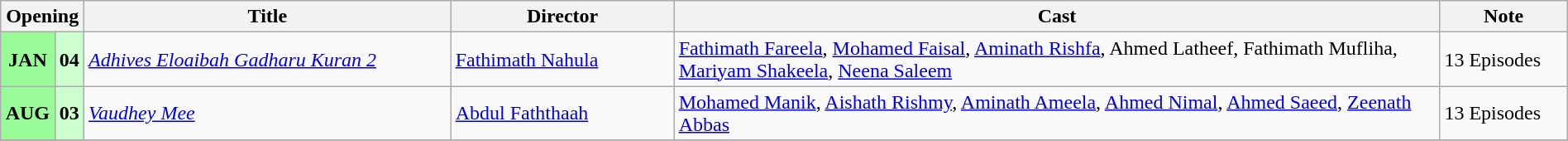<table class="wikitable plainrowheaders" width="100%">
<tr>
<th scope="col" colspan="2" width="4%">Opening</th>
<th scope="col" width="23%">Title</th>
<th scope="col" width="14%">Director</th>
<th scope="col" width="48%">Cast</th>
<th scope="col" width="8%">Note</th>
</tr>
<tr>
<td style="text-align:center; background:#98fb98; textcolor:#000;"><strong>JAN</strong></td>
<td style="text-align:center; textcolor:#000; background:#cdfecd;"><strong>04</strong></td>
<td><em><a href='#'>Adhives Eloaibah Gadharu Kuran 2</a></em></td>
<td><a href='#'>Fathimath Nahula</a></td>
<td><a href='#'>Fathimath Fareela</a>, <a href='#'>Mohamed Faisal</a>, <a href='#'>Aminath Rishfa</a>, Ahmed Latheef, Fathimath Mufliha, <a href='#'>Mariyam Shakeela</a>, <a href='#'>Neena Saleem</a></td>
<td>13 Episodes</td>
</tr>
<tr>
<td style="text-align:center; background:#98fb98; textcolor:#000;"><strong>AUG</strong></td>
<td style="text-align:center; textcolor:#000; background:#cdfecd;"><strong>03</strong></td>
<td><em><a href='#'>Vaudhey Mee</a></em></td>
<td><a href='#'>Abdul Faththaah</a></td>
<td><a href='#'>Mohamed Manik</a>, <a href='#'>Aishath Rishmy</a>, <a href='#'>Aminath Ameela</a>, <a href='#'>Ahmed Nimal</a>, <a href='#'>Ahmed Saeed</a>, <a href='#'>Zeenath Abbas</a></td>
<td>13 Episodes</td>
</tr>
<tr>
</tr>
</table>
